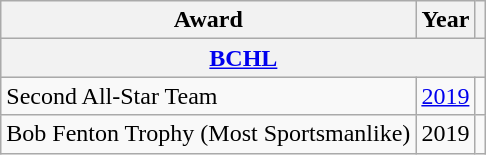<table class="wikitable">
<tr>
<th>Award</th>
<th>Year</th>
<th></th>
</tr>
<tr ALIGN="center" bgcolor="#e0e0e0">
<th colspan="3"><a href='#'>BCHL</a></th>
</tr>
<tr>
<td>Second All-Star Team</td>
<td><a href='#'>2019</a></td>
<td></td>
</tr>
<tr>
<td>Bob Fenton Trophy (Most Sportsmanlike)</td>
<td>2019</td>
<td></td>
</tr>
</table>
